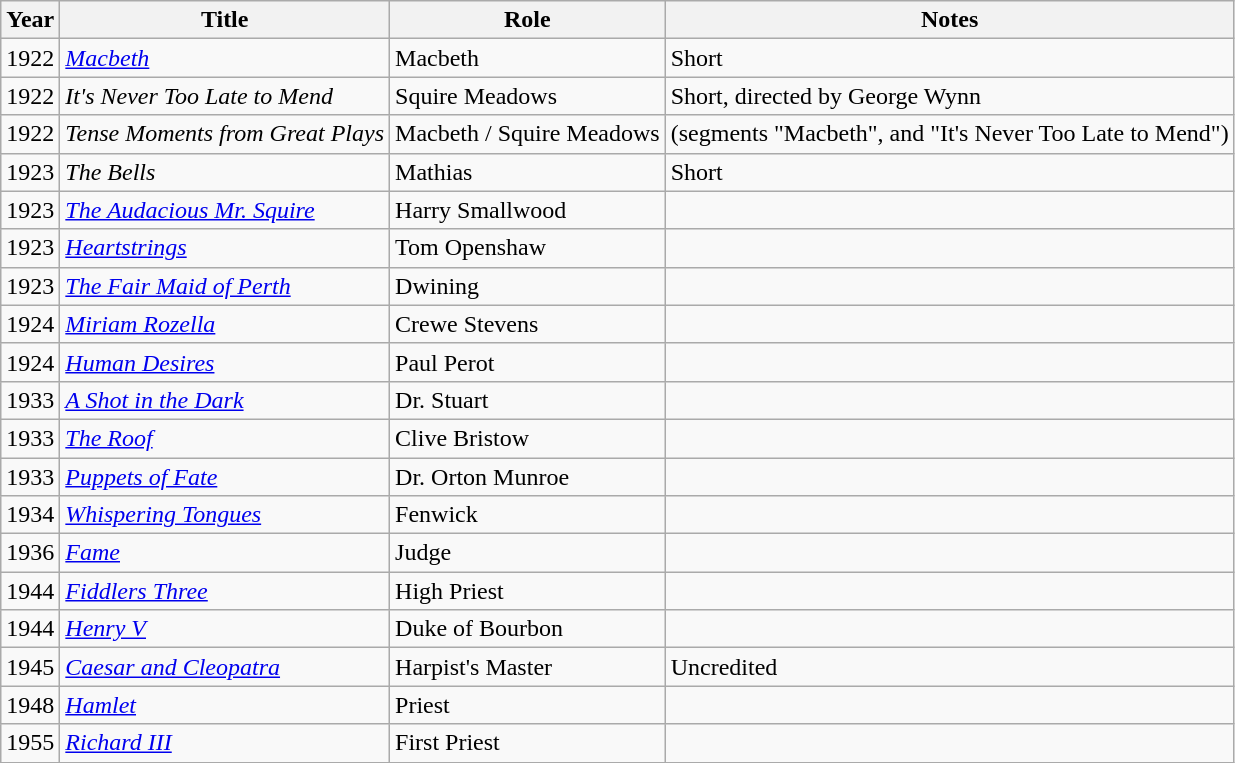<table class="wikitable">
<tr>
<th>Year</th>
<th>Title</th>
<th>Role</th>
<th>Notes</th>
</tr>
<tr>
<td>1922</td>
<td><em><a href='#'>Macbeth</a></em></td>
<td>Macbeth</td>
<td>Short</td>
</tr>
<tr>
<td>1922</td>
<td><em>It's Never Too Late to Mend</em></td>
<td>Squire Meadows</td>
<td>Short, directed by George Wynn</td>
</tr>
<tr>
<td>1922</td>
<td><em>Tense Moments from Great Plays</em></td>
<td>Macbeth / Squire Meadows</td>
<td>(segments "Macbeth", and "It's Never Too Late to Mend")</td>
</tr>
<tr>
<td>1923</td>
<td><em>The Bells</em></td>
<td>Mathias</td>
<td>Short</td>
</tr>
<tr>
<td>1923</td>
<td><em><a href='#'>The Audacious Mr. Squire</a></em></td>
<td>Harry Smallwood</td>
<td></td>
</tr>
<tr>
<td>1923</td>
<td><em><a href='#'>Heartstrings</a></em></td>
<td>Tom Openshaw</td>
<td></td>
</tr>
<tr>
<td>1923</td>
<td><em><a href='#'>The Fair Maid of Perth</a></em></td>
<td>Dwining</td>
<td></td>
</tr>
<tr>
<td>1924</td>
<td><em><a href='#'>Miriam Rozella</a></em></td>
<td>Crewe Stevens</td>
<td></td>
</tr>
<tr>
<td>1924</td>
<td><em><a href='#'>Human Desires</a></em></td>
<td>Paul Perot</td>
<td></td>
</tr>
<tr>
<td>1933</td>
<td><em><a href='#'>A Shot in the Dark</a></em></td>
<td>Dr. Stuart</td>
<td></td>
</tr>
<tr>
<td>1933</td>
<td><em><a href='#'>The Roof</a></em></td>
<td>Clive Bristow</td>
<td></td>
</tr>
<tr>
<td>1933</td>
<td><em><a href='#'>Puppets of Fate</a></em></td>
<td>Dr. Orton Munroe</td>
<td></td>
</tr>
<tr>
<td>1934</td>
<td><em><a href='#'>Whispering Tongues</a></em></td>
<td>Fenwick</td>
<td></td>
</tr>
<tr>
<td>1936</td>
<td><em><a href='#'>Fame</a></em></td>
<td>Judge</td>
<td></td>
</tr>
<tr>
<td>1944</td>
<td><em><a href='#'>Fiddlers Three</a></em></td>
<td>High Priest</td>
<td></td>
</tr>
<tr>
<td>1944</td>
<td><em><a href='#'>Henry V</a></em></td>
<td>Duke of Bourbon</td>
<td></td>
</tr>
<tr>
<td>1945</td>
<td><em><a href='#'>Caesar and Cleopatra</a></em></td>
<td>Harpist's Master</td>
<td>Uncredited</td>
</tr>
<tr>
<td>1948</td>
<td><em><a href='#'>Hamlet</a></em></td>
<td>Priest</td>
<td></td>
</tr>
<tr>
<td>1955</td>
<td><em><a href='#'>Richard III</a></em></td>
<td>First Priest</td>
<td></td>
</tr>
</table>
